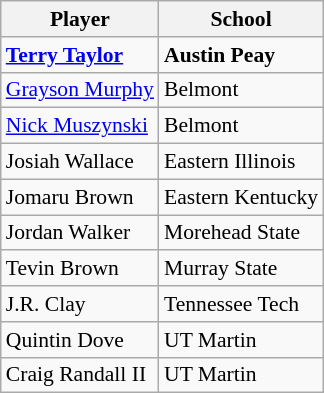<table class="wikitable" style="white-space:nowrap; font-size:90%;">
<tr>
<th>Player</th>
<th>School</th>
</tr>
<tr>
<td><strong><a href='#'>Terry Taylor</a></strong></td>
<td><strong>Austin Peay</strong></td>
</tr>
<tr>
<td><a href='#'>Grayson Murphy</a></td>
<td>Belmont</td>
</tr>
<tr>
<td><a href='#'>Nick Muszynski</a></td>
<td>Belmont</td>
</tr>
<tr>
<td>Josiah Wallace</td>
<td>Eastern Illinois</td>
</tr>
<tr>
<td>Jomaru Brown</td>
<td>Eastern Kentucky</td>
</tr>
<tr>
<td>Jordan Walker</td>
<td>Morehead State</td>
</tr>
<tr>
<td>Tevin Brown</td>
<td>Murray State</td>
</tr>
<tr>
<td>J.R. Clay</td>
<td>Tennessee Tech</td>
</tr>
<tr>
<td>Quintin Dove</td>
<td>UT Martin</td>
</tr>
<tr>
<td>Craig Randall II</td>
<td>UT Martin</td>
</tr>
</table>
